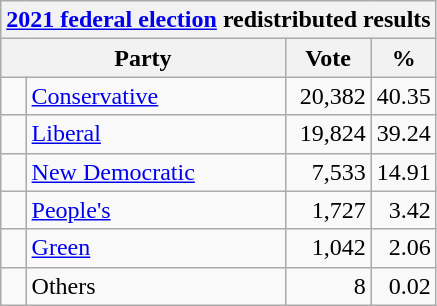<table class="wikitable">
<tr>
<th colspan="4"><a href='#'>2021 federal election</a> redistributed results</th>
</tr>
<tr>
<th bgcolor="#DDDDFF" width="130px" colspan="2">Party</th>
<th bgcolor="#DDDDFF" width="50px">Vote</th>
<th bgcolor="#DDDDFF" width="30px">%</th>
</tr>
<tr>
<td> </td>
<td><a href='#'>Conservative</a></td>
<td align=right>20,382</td>
<td align=right>40.35</td>
</tr>
<tr>
<td> </td>
<td><a href='#'>Liberal</a></td>
<td align=right>19,824</td>
<td align=right>39.24</td>
</tr>
<tr>
<td> </td>
<td><a href='#'>New Democratic</a></td>
<td align=right>7,533</td>
<td align=right>14.91</td>
</tr>
<tr>
<td> </td>
<td><a href='#'>People's</a></td>
<td align=right>1,727</td>
<td align=right>3.42</td>
</tr>
<tr>
<td> </td>
<td><a href='#'>Green</a></td>
<td align=right>1,042</td>
<td align=right>2.06</td>
</tr>
<tr>
<td> </td>
<td>Others</td>
<td align=right>8</td>
<td align=right>0.02</td>
</tr>
</table>
